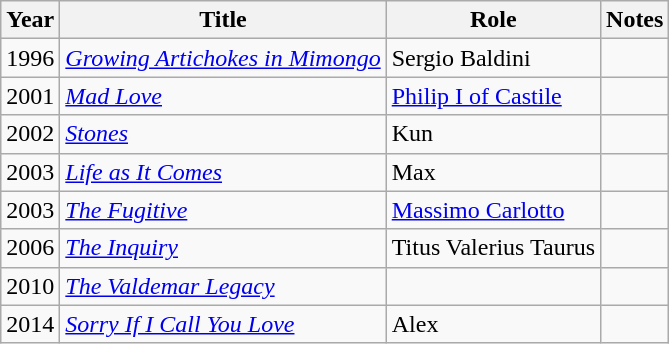<table class="wikitable sortable">
<tr>
<th>Year</th>
<th>Title</th>
<th>Role</th>
<th class="unsortable">Notes</th>
</tr>
<tr>
<td>1996</td>
<td><em><a href='#'>Growing Artichokes in Mimongo</a></em></td>
<td>Sergio Baldini</td>
<td></td>
</tr>
<tr>
<td>2001</td>
<td><em><a href='#'>Mad Love</a></em></td>
<td><a href='#'>Philip I of Castile</a></td>
<td></td>
</tr>
<tr>
<td>2002</td>
<td><em><a href='#'>Stones</a></em></td>
<td>Kun</td>
<td></td>
</tr>
<tr>
<td>2003</td>
<td><em><a href='#'>Life as It Comes</a></em></td>
<td>Max</td>
<td></td>
</tr>
<tr>
<td>2003</td>
<td><em><a href='#'>The Fugitive</a></em></td>
<td><a href='#'>Massimo Carlotto</a></td>
<td></td>
</tr>
<tr>
<td>2006</td>
<td><em><a href='#'>The Inquiry</a></em></td>
<td>Titus Valerius Taurus</td>
<td></td>
</tr>
<tr>
<td>2010</td>
<td><em><a href='#'>The Valdemar Legacy</a></em></td>
<td></td>
<td></td>
</tr>
<tr>
<td>2014</td>
<td><em><a href='#'>Sorry If I Call You Love</a></em></td>
<td>Alex</td>
<td></td>
</tr>
</table>
